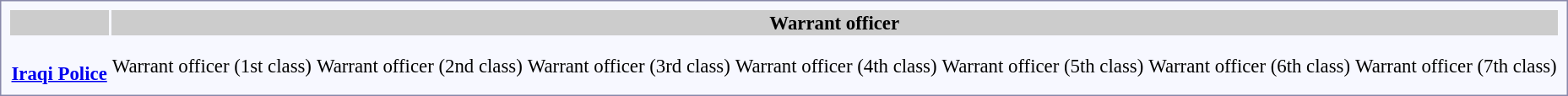<table style="border:1px solid #8888aa; background-color:#f7f8ff; padding:5px; font-size:95%; margin: 0px 12px 12px 0px;">
<tr style="background:#ccc;">
<th></th>
<th colspan=8>Warrant officer</th>
</tr>
<tr style="text-align:center;">
<td rowspan=3> <br><strong><a href='#'>Iraqi Police</a></strong></td>
<td></td>
<td></td>
<td></td>
<td></td>
<td></td>
<td></td>
<td></td>
</tr>
<tr style="text-align:center;">
<td>Warrant officer (1st class)</td>
<td>Warrant officer (2nd class)</td>
<td>Warrant officer (3rd class)</td>
<td>Warrant officer (4th class)</td>
<td>Warrant officer (5th class)</td>
<td>Warrant officer (6th class)</td>
<td>Warrant officer (7th class)</td>
</tr>
</table>
